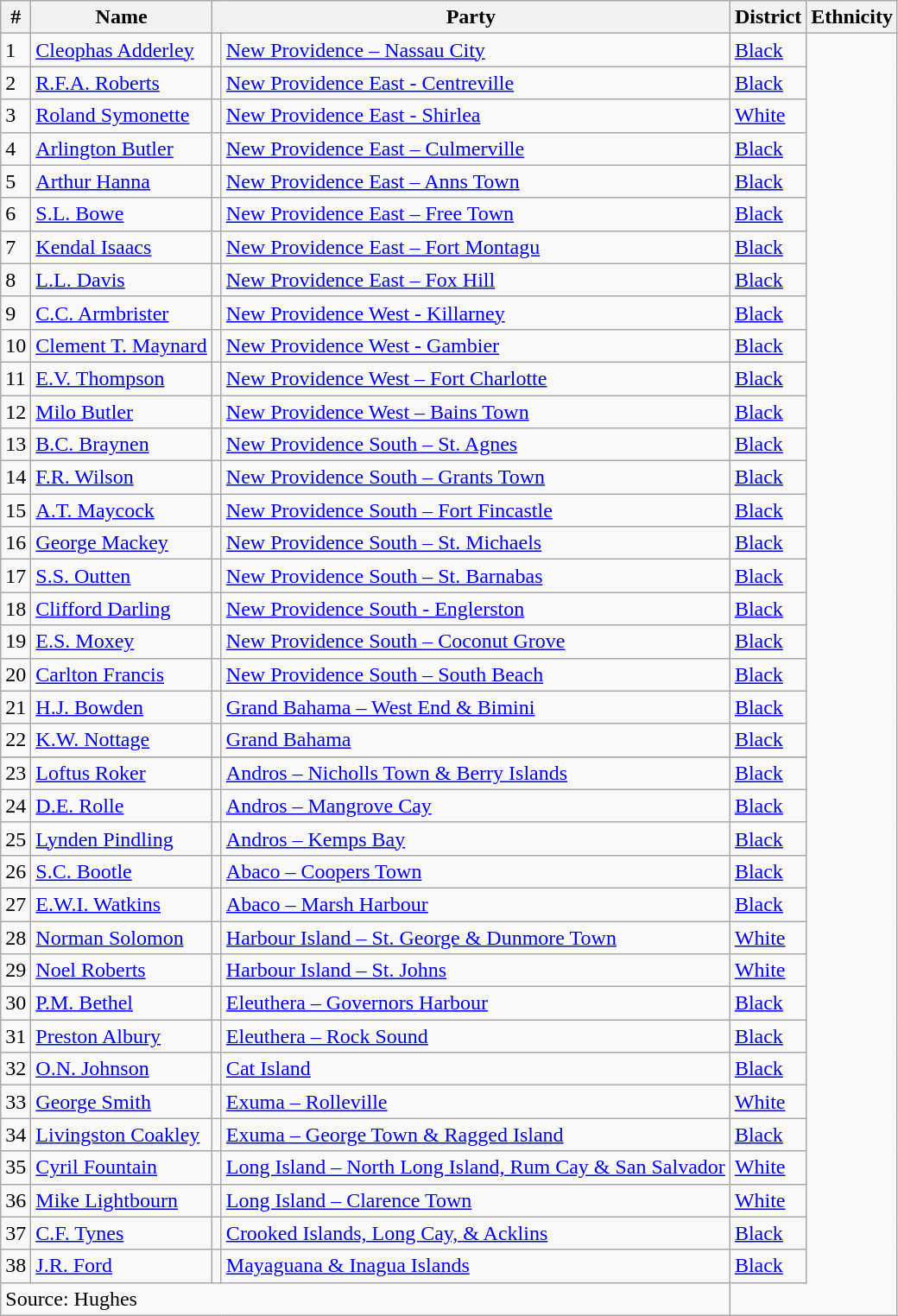<table class="sortable wikitable">
<tr>
<th>#</th>
<th>Name</th>
<th colspan=2>Party</th>
<th>District</th>
<th>Ethnicity</th>
</tr>
<tr>
<td>1</td>
<td><a href='#'>Cleophas Adderley</a></td>
<td></td>
<td><a href='#'>New Providence – Nassau City</a></td>
<td><a href='#'>Black</a></td>
</tr>
<tr>
<td>2</td>
<td><a href='#'>R.F.A. Roberts</a></td>
<td></td>
<td><a href='#'>New Providence East - Centreville</a></td>
<td><a href='#'>Black</a></td>
</tr>
<tr>
<td>3</td>
<td><a href='#'>Roland Symonette</a></td>
<td></td>
<td><a href='#'>New Providence East - Shirlea</a></td>
<td><a href='#'>White</a></td>
</tr>
<tr>
<td>4</td>
<td><a href='#'>Arlington Butler</a></td>
<td></td>
<td><a href='#'>New Providence East – Culmerville</a></td>
<td><a href='#'>Black</a></td>
</tr>
<tr>
<td>5</td>
<td><a href='#'>Arthur Hanna</a></td>
<td></td>
<td><a href='#'>New Providence East – Anns Town</a></td>
<td><a href='#'>Black</a></td>
</tr>
<tr>
<td>6</td>
<td><a href='#'>S.L. Bowe</a></td>
<td></td>
<td><a href='#'>New Providence East – Free Town</a></td>
<td><a href='#'>Black</a></td>
</tr>
<tr>
<td>7</td>
<td><a href='#'>Kendal Isaacs</a></td>
<td></td>
<td><a href='#'>New Providence East – Fort Montagu</a></td>
<td><a href='#'>Black</a></td>
</tr>
<tr>
<td>8</td>
<td><a href='#'>L.L. Davis</a></td>
<td></td>
<td><a href='#'>New Providence East – Fox Hill</a></td>
<td><a href='#'>Black</a></td>
</tr>
<tr>
<td>9</td>
<td><a href='#'>C.C. Armbrister</a></td>
<td></td>
<td><a href='#'>New Providence West - Killarney</a></td>
<td><a href='#'>Black</a></td>
</tr>
<tr>
<td>10</td>
<td><a href='#'>Clement T. Maynard</a></td>
<td></td>
<td><a href='#'>New Providence West - Gambier</a></td>
<td><a href='#'>Black</a></td>
</tr>
<tr>
<td>11</td>
<td><a href='#'>E.V. Thompson</a></td>
<td></td>
<td><a href='#'>New Providence West – Fort Charlotte</a></td>
<td><a href='#'>Black</a></td>
</tr>
<tr>
<td>12</td>
<td><a href='#'>Milo Butler</a></td>
<td></td>
<td><a href='#'>New Providence West – Bains Town</a></td>
<td><a href='#'>Black</a></td>
</tr>
<tr>
<td>13</td>
<td><a href='#'>B.C. Braynen</a></td>
<td></td>
<td><a href='#'>New Providence South – St. Agnes</a></td>
<td><a href='#'>Black</a></td>
</tr>
<tr>
<td>14</td>
<td><a href='#'>F.R. Wilson</a></td>
<td></td>
<td><a href='#'>New Providence South – Grants Town</a></td>
<td><a href='#'>Black</a></td>
</tr>
<tr>
<td>15</td>
<td><a href='#'>A.T. Maycock</a></td>
<td></td>
<td><a href='#'>New Providence South – Fort Fincastle</a></td>
<td><a href='#'>Black</a></td>
</tr>
<tr>
<td>16</td>
<td><a href='#'>George Mackey</a></td>
<td></td>
<td><a href='#'>New Providence South – St. Michaels</a></td>
<td><a href='#'>Black</a></td>
</tr>
<tr>
<td>17</td>
<td><a href='#'>S.S. Outten</a></td>
<td></td>
<td><a href='#'>New Providence South – St. Barnabas</a></td>
<td><a href='#'>Black</a></td>
</tr>
<tr>
<td>18</td>
<td><a href='#'>Clifford Darling</a></td>
<td></td>
<td><a href='#'>New Providence South - Englerston</a></td>
<td><a href='#'>Black</a></td>
</tr>
<tr>
<td>19</td>
<td><a href='#'>E.S. Moxey</a></td>
<td></td>
<td><a href='#'>New Providence South – Coconut Grove</a></td>
<td><a href='#'>Black</a></td>
</tr>
<tr>
<td>20</td>
<td><a href='#'>Carlton Francis</a></td>
<td></td>
<td><a href='#'>New Providence South – South Beach</a></td>
<td><a href='#'>Black</a></td>
</tr>
<tr>
<td>21</td>
<td><a href='#'>H.J. Bowden</a></td>
<td></td>
<td><a href='#'>Grand Bahama – West End & Bimini</a></td>
<td><a href='#'>Black</a></td>
</tr>
<tr>
<td>22</td>
<td><a href='#'>K.W. Nottage</a></td>
<td></td>
<td><a href='#'>Grand Bahama</a></td>
<td><a href='#'>Black</a></td>
</tr>
<tr>
</tr>
<tr>
<td>23</td>
<td><a href='#'>Loftus Roker</a></td>
<td></td>
<td><a href='#'>Andros – Nicholls Town & Berry Islands</a></td>
<td><a href='#'>Black</a></td>
</tr>
<tr>
<td>24</td>
<td><a href='#'>D.E. Rolle</a></td>
<td></td>
<td><a href='#'>Andros – Mangrove Cay</a></td>
<td><a href='#'>Black</a></td>
</tr>
<tr>
<td>25</td>
<td><a href='#'>Lynden Pindling</a></td>
<td></td>
<td><a href='#'>Andros – Kemps Bay</a></td>
<td><a href='#'>Black</a></td>
</tr>
<tr>
<td>26</td>
<td><a href='#'>S.C. Bootle</a></td>
<td></td>
<td><a href='#'>Abaco – Coopers Town</a></td>
<td><a href='#'>Black</a></td>
</tr>
<tr>
<td>27</td>
<td><a href='#'>E.W.I. Watkins</a></td>
<td></td>
<td><a href='#'>Abaco – Marsh Harbour</a></td>
<td><a href='#'>Black</a></td>
</tr>
<tr>
<td>28</td>
<td><a href='#'>Norman Solomon</a></td>
<td></td>
<td><a href='#'>Harbour Island – St. George & Dunmore Town</a></td>
<td><a href='#'>White</a></td>
</tr>
<tr>
<td>29</td>
<td><a href='#'>Noel Roberts</a></td>
<td></td>
<td><a href='#'>Harbour Island – St. Johns</a></td>
<td><a href='#'>White</a></td>
</tr>
<tr>
<td>30</td>
<td><a href='#'>P.M. Bethel</a></td>
<td></td>
<td><a href='#'>Eleuthera – Governors Harbour</a></td>
<td><a href='#'>Black</a></td>
</tr>
<tr>
<td>31</td>
<td><a href='#'>Preston Albury</a></td>
<td></td>
<td><a href='#'>Eleuthera – Rock Sound</a></td>
<td><a href='#'>Black</a></td>
</tr>
<tr>
<td>32</td>
<td><a href='#'>O.N. Johnson</a></td>
<td></td>
<td><a href='#'>Cat Island</a></td>
<td><a href='#'>Black</a></td>
</tr>
<tr>
<td>33</td>
<td><a href='#'>George Smith</a></td>
<td></td>
<td><a href='#'>Exuma – Rolleville</a></td>
<td><a href='#'>White</a></td>
</tr>
<tr>
<td>34</td>
<td><a href='#'>Livingston Coakley</a></td>
<td></td>
<td><a href='#'>Exuma – George Town & Ragged Island</a></td>
<td><a href='#'>Black</a></td>
</tr>
<tr>
<td>35</td>
<td><a href='#'>Cyril Fountain</a></td>
<td></td>
<td><a href='#'>Long Island – North Long Island, Rum Cay & San Salvador</a></td>
<td><a href='#'>White</a></td>
</tr>
<tr>
<td>36</td>
<td><a href='#'>Mike Lightbourn</a></td>
<td></td>
<td><a href='#'>Long Island – Clarence Town</a></td>
<td><a href='#'>White</a></td>
</tr>
<tr>
<td>37</td>
<td><a href='#'>C.F. Tynes</a></td>
<td></td>
<td><a href='#'>Crooked Islands, Long Cay, & Acklins</a></td>
<td><a href='#'>Black</a></td>
</tr>
<tr>
<td>38</td>
<td><a href='#'>J.R. Ford</a></td>
<td></td>
<td><a href='#'>Mayaguana & Inagua Islands</a></td>
<td><a href='#'>Black</a></td>
</tr>
<tr>
<td align=left colspan=4>Source: Hughes</td>
</tr>
</table>
